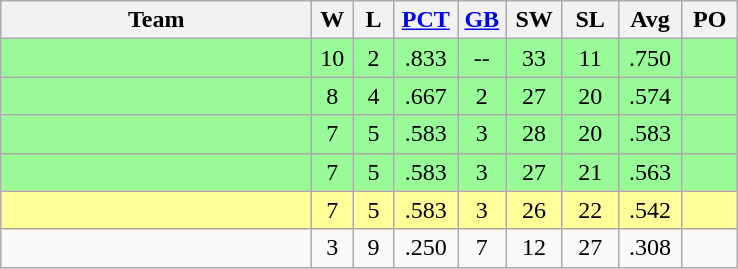<table class=wikitable style="text-align:center;">
<tr>
<th style="width:200px;">Team</th>
<th width=20px>W</th>
<th width=20px>L</th>
<th width=35px><a href='#'>PCT</a></th>
<th width=25px><a href='#'>GB</a></th>
<th width=30px>SW</th>
<th width=30px>SL</th>
<th width=35px>Avg</th>
<th width=30px>PO</th>
</tr>
<tr style="background:#98fb98;">
<td align=left></td>
<td>10</td>
<td>2</td>
<td>.833</td>
<td>--</td>
<td>33</td>
<td>11</td>
<td>.750</td>
<td></td>
</tr>
<tr style="background:#98fb98;">
<td align=left></td>
<td>8</td>
<td>4</td>
<td>.667</td>
<td>2</td>
<td>27</td>
<td>20</td>
<td>.574</td>
<td></td>
</tr>
<tr style="background:#98fb98;">
<td align=left></td>
<td>7</td>
<td>5</td>
<td>.583</td>
<td>3</td>
<td>28</td>
<td>20</td>
<td>.583</td>
<td></td>
</tr>
<tr style="background:#98fb98;">
<td align=left></td>
<td>7</td>
<td>5</td>
<td>.583</td>
<td>3</td>
<td>27</td>
<td>21</td>
<td>.563</td>
<td></td>
</tr>
<tr style="background:#ff9;">
<td align=left></td>
<td>7</td>
<td>5</td>
<td>.583</td>
<td>3</td>
<td>26</td>
<td>22</td>
<td>.542</td>
<td></td>
</tr>
<tr>
<td align=left></td>
<td>3</td>
<td>9</td>
<td>.250</td>
<td>7</td>
<td>12</td>
<td>27</td>
<td>.308</td>
<td></td>
</tr>
</table>
